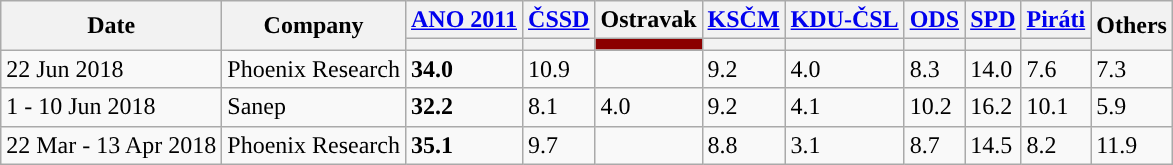<table class="wikitable" style="text-align:left;">
<tr>
<th rowspan="2">Date</th>
<th rowspan="2">Company</th>
<th><a href='#'>ANO 2011</a></th>
<th><a href='#'>ČSSD</a></th>
<th>Ostravak</th>
<th><a href='#'>KSČM</a></th>
<th><a href='#'>KDU-ČSL</a></th>
<th><a href='#'>ODS</a></th>
<th style="width:30px"><a href='#'>SPD</a></th>
<th><a href='#'>Piráti</a></th>
<th class="unsortable" style="width:40px;" rowspan="2">Others</th>
</tr>
<tr>
<th style="background:"></th>
<th style="background:"></th>
<th style="background:#8b0000; width:40px;"></th>
<th style="background:"></th>
<th style="background:"></th>
<th style="background:"></th>
<th style="background:"></th>
<th style="background:"></th>
</tr>
<tr>
<td>22 Jun 2018</td>
<td>Phoenix Research</td>
<td><strong>34.0</strong></td>
<td>10.9</td>
<td></td>
<td>9.2</td>
<td>4.0</td>
<td>8.3</td>
<td>14.0</td>
<td>7.6</td>
<td>7.3</td>
</tr>
<tr>
<td>1 - 10 Jun 2018</td>
<td>Sanep</td>
<td><strong>32.2</strong></td>
<td>8.1</td>
<td>4.0</td>
<td>9.2</td>
<td>4.1</td>
<td>10.2</td>
<td>16.2</td>
<td>10.1</td>
<td>5.9</td>
</tr>
<tr>
<td>22 Mar - 13 Apr 2018</td>
<td>Phoenix Research</td>
<td><strong>35.1</strong></td>
<td>9.7</td>
<td></td>
<td>8.8</td>
<td>3.1</td>
<td>8.7</td>
<td>14.5</td>
<td>8.2</td>
<td>11.9</td>
</tr>
</table>
